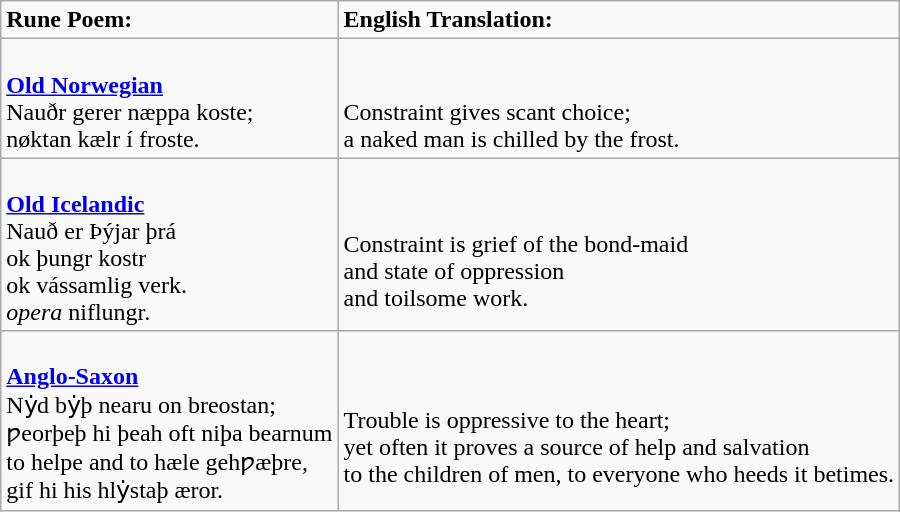<table class="wikitable">
<tr>
<td><strong>Rune Poem:</strong></td>
<td><strong>English Translation:</strong></td>
</tr>
<tr>
<td><br><strong><a href='#'>Old Norwegian</a></strong>
<br> Nauðr gerer næppa koste;
<br>nøktan kælr í froste.</td>
<td><br><br>Constraint gives scant choice;
<br>a naked man is chilled by the frost.</td>
</tr>
<tr>
<td><br><strong><a href='#'>Old Icelandic</a></strong>
<br> Nauð er Þýjar þrá
<br>ok þungr kostr
<br>ok vássamlig verk.
<br><em>opera</em> niflungr.</td>
<td><br><br>Constraint is grief of the bond-maid
<br>and state of oppression
<br>and toilsome work.</td>
</tr>
<tr>
<td><br><strong><a href='#'>Anglo-Saxon</a></strong>
<br> Nẏd bẏþ nearu on breostan;
<br> ƿeorþeþ hi þeah oft niþa bearnum
<br>to helpe and to hæle gehƿæþre, 
<br>gif hi his hlẏstaþ æror.</td>
<td><br><br>Trouble is oppressive to the heart;
<br>yet often it proves a source of help and salvation
<br>to the children of men, to everyone who heeds it betimes.</td>
</tr>
</table>
